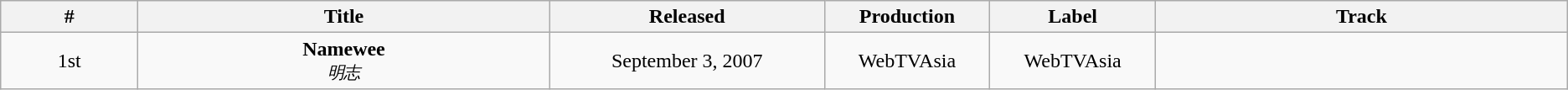<table class="wikitable" style="text-align:center">
<tr>
<th width="5%" align="center">#</th>
<th width="15%" align="center">Title</th>
<th width="10%" align="center">Released</th>
<th width="5%" align="center">Production</th>
<th width="5%" align="center">Label</th>
<th width="15%" align="center">Track</th>
</tr>
<tr>
<td>1st</td>
<td><strong>Namewee</strong><br><small><em>明志</em></small></td>
<td>September 3, 2007</td>
<td>WebTVAsia</td>
<td>WebTVAsia</td>
<td></td>
</tr>
</table>
